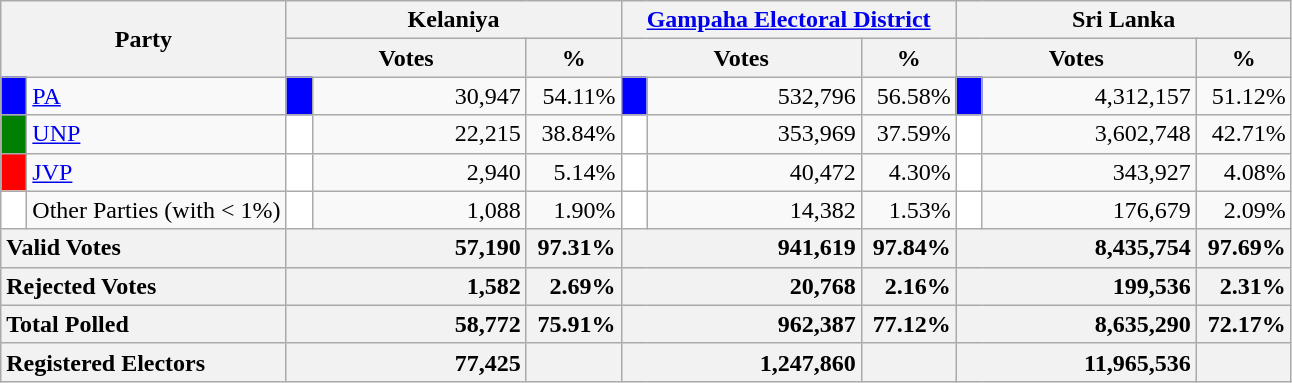<table class="wikitable">
<tr>
<th colspan="2" width="144px"rowspan="2">Party</th>
<th colspan="3" width="216px">Kelaniya</th>
<th colspan="3" width="216px"><a href='#'>Gampaha Electoral District</a></th>
<th colspan="3" width="216px">Sri Lanka</th>
</tr>
<tr>
<th colspan="2" width="144px">Votes</th>
<th>%</th>
<th colspan="2" width="144px">Votes</th>
<th>%</th>
<th colspan="2" width="144px">Votes</th>
<th>%</th>
</tr>
<tr>
<td style="background-color:blue;" width="10px"></td>
<td style="text-align:left;"><a href='#'>PA</a></td>
<td style="background-color:blue;" width="10px"></td>
<td style="text-align:right;">30,947</td>
<td style="text-align:right;">54.11%</td>
<td style="background-color:blue;" width="10px"></td>
<td style="text-align:right;">532,796</td>
<td style="text-align:right;">56.58%</td>
<td style="background-color:blue;" width="10px"></td>
<td style="text-align:right;">4,312,157</td>
<td style="text-align:right;">51.12%</td>
</tr>
<tr>
<td style="background-color:green;" width="10px"></td>
<td style="text-align:left;"><a href='#'>UNP</a></td>
<td style="background-color:white;" width="10px"></td>
<td style="text-align:right;">22,215</td>
<td style="text-align:right;">38.84%</td>
<td style="background-color:white;" width="10px"></td>
<td style="text-align:right;">353,969</td>
<td style="text-align:right;">37.59%</td>
<td style="background-color:white;" width="10px"></td>
<td style="text-align:right;">3,602,748</td>
<td style="text-align:right;">42.71%</td>
</tr>
<tr>
<td style="background-color:red;" width="10px"></td>
<td style="text-align:left;"><a href='#'>JVP</a></td>
<td style="background-color:white;" width="10px"></td>
<td style="text-align:right;">2,940</td>
<td style="text-align:right;">5.14%</td>
<td style="background-color:white;" width="10px"></td>
<td style="text-align:right;">40,472</td>
<td style="text-align:right;">4.30%</td>
<td style="background-color:white;" width="10px"></td>
<td style="text-align:right;">343,927</td>
<td style="text-align:right;">4.08%</td>
</tr>
<tr>
<td style="background-color:white;" width="10px"></td>
<td style="text-align:left;">Other Parties (with < 1%)</td>
<td style="background-color:white;" width="10px"></td>
<td style="text-align:right;">1,088</td>
<td style="text-align:right;">1.90%</td>
<td style="background-color:white;" width="10px"></td>
<td style="text-align:right;">14,382</td>
<td style="text-align:right;">1.53%</td>
<td style="background-color:white;" width="10px"></td>
<td style="text-align:right;">176,679</td>
<td style="text-align:right;">2.09%</td>
</tr>
<tr>
<th colspan="2" width="144px"style="text-align:left;">Valid Votes</th>
<th style="text-align:right;"colspan="2" width="144px">57,190</th>
<th style="text-align:right;">97.31%</th>
<th style="text-align:right;"colspan="2" width="144px">941,619</th>
<th style="text-align:right;">97.84%</th>
<th style="text-align:right;"colspan="2" width="144px">8,435,754</th>
<th style="text-align:right;">97.69%</th>
</tr>
<tr>
<th colspan="2" width="144px"style="text-align:left;">Rejected Votes</th>
<th style="text-align:right;"colspan="2" width="144px">1,582</th>
<th style="text-align:right;">2.69%</th>
<th style="text-align:right;"colspan="2" width="144px">20,768</th>
<th style="text-align:right;">2.16%</th>
<th style="text-align:right;"colspan="2" width="144px">199,536</th>
<th style="text-align:right;">2.31%</th>
</tr>
<tr>
<th colspan="2" width="144px"style="text-align:left;">Total Polled</th>
<th style="text-align:right;"colspan="2" width="144px">58,772</th>
<th style="text-align:right;">75.91%</th>
<th style="text-align:right;"colspan="2" width="144px">962,387</th>
<th style="text-align:right;">77.12%</th>
<th style="text-align:right;"colspan="2" width="144px">8,635,290</th>
<th style="text-align:right;">72.17%</th>
</tr>
<tr>
<th colspan="2" width="144px"style="text-align:left;">Registered Electors</th>
<th style="text-align:right;"colspan="2" width="144px">77,425</th>
<th></th>
<th style="text-align:right;"colspan="2" width="144px">1,247,860</th>
<th></th>
<th style="text-align:right;"colspan="2" width="144px">11,965,536</th>
<th></th>
</tr>
</table>
